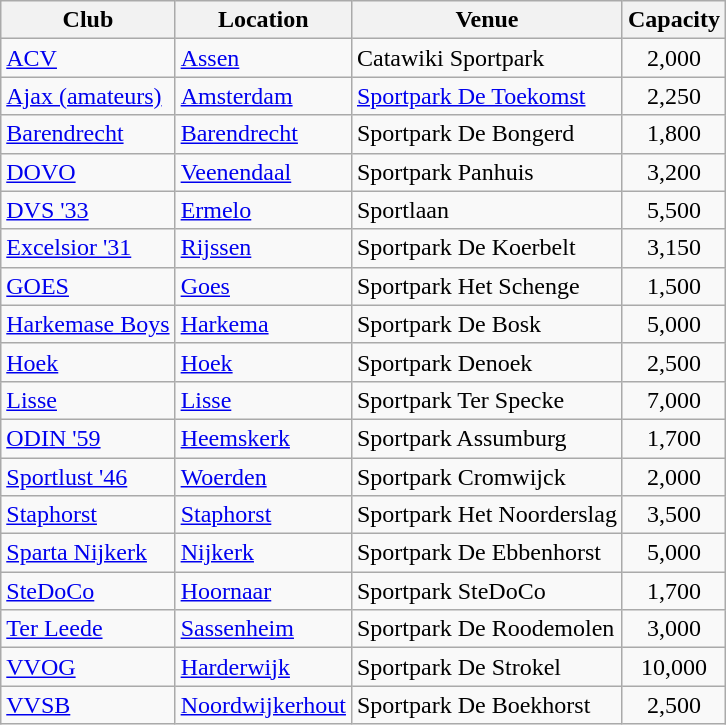<table class="wikitable sortable">
<tr>
<th>Club</th>
<th>Location</th>
<th>Venue</th>
<th>Capacity</th>
</tr>
<tr>
<td><a href='#'>ACV</a></td>
<td><a href='#'>Assen</a></td>
<td>Catawiki Sportpark</td>
<td style="text-align: center;">2,000</td>
</tr>
<tr>
<td><a href='#'>Ajax (amateurs)</a></td>
<td><a href='#'>Amsterdam</a></td>
<td><a href='#'>Sportpark De Toekomst</a></td>
<td style="text-align: center;">2,250</td>
</tr>
<tr>
<td><a href='#'>Barendrecht</a></td>
<td><a href='#'>Barendrecht</a></td>
<td>Sportpark De Bongerd</td>
<td style="text-align: center;">1,800</td>
</tr>
<tr>
<td><a href='#'>DOVO</a></td>
<td><a href='#'>Veenendaal</a></td>
<td>Sportpark Panhuis</td>
<td style="text-align: center;">3,200</td>
</tr>
<tr>
<td><a href='#'>DVS '33</a></td>
<td><a href='#'>Ermelo</a></td>
<td>Sportlaan</td>
<td style="text-align: center;">5,500</td>
</tr>
<tr>
<td><a href='#'>Excelsior '31</a></td>
<td><a href='#'>Rijssen</a></td>
<td>Sportpark De Koerbelt</td>
<td style="text-align: center;">3,150</td>
</tr>
<tr>
<td><a href='#'>GOES</a></td>
<td><a href='#'>Goes</a></td>
<td>Sportpark Het Schenge</td>
<td style="text-align: center;">1,500</td>
</tr>
<tr>
<td><a href='#'>Harkemase Boys</a></td>
<td><a href='#'>Harkema</a></td>
<td>Sportpark De Bosk</td>
<td style="text-align: center;">5,000</td>
</tr>
<tr>
<td><a href='#'>Hoek</a></td>
<td><a href='#'>Hoek</a></td>
<td>Sportpark Denoek</td>
<td style="text-align: center;">2,500</td>
</tr>
<tr>
<td><a href='#'>Lisse</a></td>
<td><a href='#'>Lisse</a></td>
<td>Sportpark Ter Specke</td>
<td style="text-align: center;">7,000</td>
</tr>
<tr>
<td><a href='#'>ODIN '59</a></td>
<td><a href='#'>Heemskerk</a></td>
<td>Sportpark Assumburg</td>
<td style="text-align: center;">1,700</td>
</tr>
<tr>
<td><a href='#'>Sportlust '46</a></td>
<td><a href='#'>Woerden</a></td>
<td>Sportpark Cromwijck</td>
<td style="text-align: center;">2,000</td>
</tr>
<tr>
<td><a href='#'>Staphorst</a></td>
<td><a href='#'>Staphorst</a></td>
<td>Sportpark Het Noorderslag</td>
<td style="text-align: center;">3,500</td>
</tr>
<tr>
<td><a href='#'>Sparta Nijkerk</a></td>
<td><a href='#'>Nijkerk</a></td>
<td>Sportpark De Ebbenhorst</td>
<td style="text-align: center;">5,000</td>
</tr>
<tr>
<td><a href='#'>SteDoCo</a></td>
<td><a href='#'>Hoornaar</a></td>
<td>Sportpark SteDoCo</td>
<td style="text-align: center;">1,700</td>
</tr>
<tr>
<td><a href='#'>Ter Leede</a></td>
<td><a href='#'>Sassenheim</a></td>
<td>Sportpark De Roodemolen</td>
<td style="text-align: center;">3,000</td>
</tr>
<tr>
<td><a href='#'>VVOG</a></td>
<td><a href='#'>Harderwijk</a></td>
<td>Sportpark De Strokel</td>
<td style="text-align: center;">10,000</td>
</tr>
<tr>
<td><a href='#'>VVSB</a></td>
<td><a href='#'>Noordwijkerhout</a></td>
<td>Sportpark De Boekhorst</td>
<td style="text-align: center;">2,500</td>
</tr>
</table>
